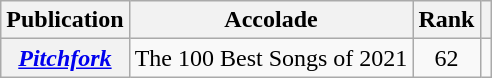<table class="wikitable sortable plainrowheaders" style="text-align:center;">
<tr>
<th>Publication</th>
<th class="unsortable">Accolade</th>
<th>Rank</th>
<th class="unsortable"></th>
</tr>
<tr>
<th scope="row"><em><a href='#'>Pitchfork</a></em></th>
<td>The 100 Best Songs of 2021</td>
<td>62</td>
<td></td>
</tr>
</table>
